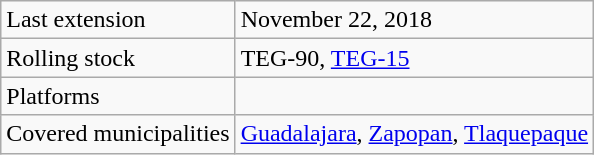<table class="wikitable left">
<tr>
<td>Last extension</td>
<td>November 22, 2018</td>
</tr>
<tr>
<td>Rolling stock</td>
<td>TEG-90, <a href='#'>TEG-15</a></td>
</tr>
<tr>
<td>Platforms</td>
<td></td>
</tr>
<tr>
<td>Covered municipalities</td>
<td><a href='#'>Guadalajara</a>, <a href='#'>Zapopan</a>, <a href='#'>Tlaquepaque</a></td>
</tr>
</table>
